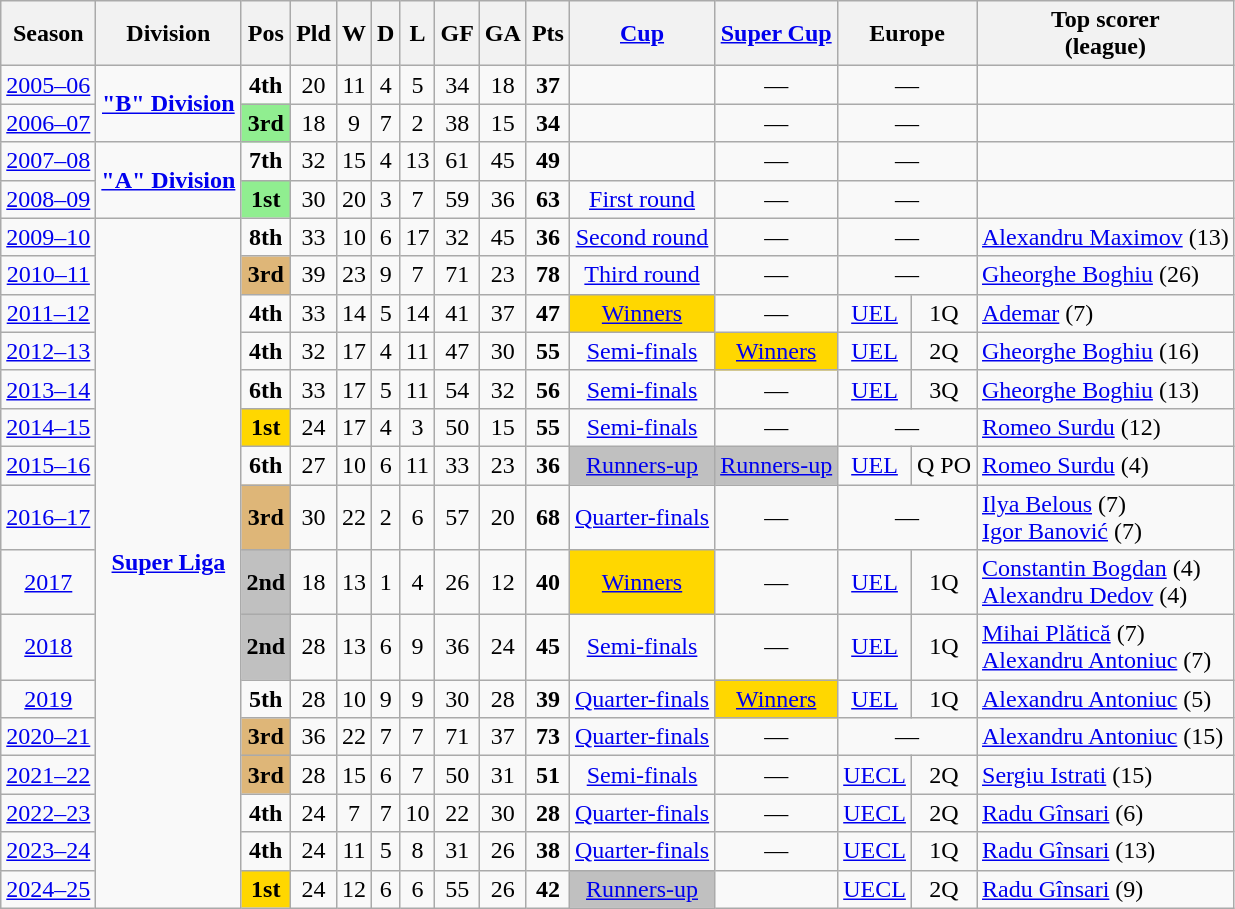<table class="wikitable">
<tr>
<th>Season</th>
<th>Division</th>
<th>Pos</th>
<th>Pld</th>
<th>W</th>
<th>D</th>
<th>L</th>
<th>GF</th>
<th>GA</th>
<th>Pts</th>
<th><a href='#'>Cup</a></th>
<th><a href='#'>Super Cup</a></th>
<th colspan=2>Europe</th>
<th>Top scorer <br>(league)</th>
</tr>
<tr>
<td align=center><a href='#'>2005–06</a></td>
<td align=center rowspan=2><a href='#'><strong>"B" Division</strong></a></td>
<td align=center><strong>4th</strong></td>
<td align=center>20</td>
<td align=center>11</td>
<td align=center>4</td>
<td align=center>5</td>
<td align=center>34</td>
<td align=center>18</td>
<td align=center><strong>37</strong></td>
<td align=center></td>
<td align=center>—</td>
<td align=center colspan=2>—</td>
<td align=left></td>
</tr>
<tr>
<td align=center><a href='#'>2006–07</a></td>
<td align=center bgcolor=lightgreen><strong>3rd</strong></td>
<td align=center>18</td>
<td align=center>9</td>
<td align=center>7</td>
<td align=center>2</td>
<td align=center>38</td>
<td align=center>15</td>
<td align=center><strong>34</strong></td>
<td align=center></td>
<td align=center>—</td>
<td align=center colspan=2>—</td>
<td align=left></td>
</tr>
<tr>
<td align=center><a href='#'>2007–08</a></td>
<td align=center rowspan=2><a href='#'><strong>"A" Division</strong></a></td>
<td align=center><strong>7th</strong></td>
<td align=center>32</td>
<td align=center>15</td>
<td align=center>4</td>
<td align=center>13</td>
<td align=center>61</td>
<td align=center>45</td>
<td align=center><strong>49</strong></td>
<td align=center></td>
<td align=center>—</td>
<td align=center colspan=2>—</td>
<td align=left></td>
</tr>
<tr>
<td align=center><a href='#'>2008–09</a></td>
<td align=center bgcolor=lightgreen><strong>1st</strong></td>
<td align=center>30</td>
<td align=center>20</td>
<td align=center>3</td>
<td align=center>7</td>
<td align=center>59</td>
<td align=center>36</td>
<td align=center><strong>63</strong></td>
<td align=center><a href='#'>First round</a></td>
<td align=center>—</td>
<td align=center colspan=2>—</td>
<td align=left></td>
</tr>
<tr>
<td align=center><a href='#'>2009–10</a></td>
<td rowspan="16" align="center"><a href='#'><strong>Super Liga</strong></a></td>
<td align=center><strong>8th</strong></td>
<td align=center>33</td>
<td align=center>10</td>
<td align=center>6</td>
<td align=center>17</td>
<td align=center>32</td>
<td align=center>45</td>
<td align=center><strong>36</strong></td>
<td align=center><a href='#'>Second round</a></td>
<td align=center>—</td>
<td align=center colspan=2>—</td>
<td align=left> <a href='#'>Alexandru Maximov</a> (13)</td>
</tr>
<tr>
<td align=center><a href='#'>2010–11</a></td>
<td align=center bgcolor=#deb678><strong>3rd</strong></td>
<td align=center>39</td>
<td align=center>23</td>
<td align=center>9</td>
<td align=center>7</td>
<td align=center>71</td>
<td align=center>23</td>
<td align=center><strong>78</strong></td>
<td align=center><a href='#'>Third round</a></td>
<td align=center>—</td>
<td align=center colspan=2>—</td>
<td align=left> <a href='#'>Gheorghe Boghiu</a> (26)</td>
</tr>
<tr>
<td align=center><a href='#'>2011–12</a></td>
<td align=center><strong>4th</strong></td>
<td align=center>33</td>
<td align=center>14</td>
<td align=center>5</td>
<td align=center>14</td>
<td align=center>41</td>
<td align=center>37</td>
<td align=center><strong>47</strong></td>
<td align=center bgcolor=gold><a href='#'>Winners</a></td>
<td align=center>—</td>
<td align=center><a href='#'>UEL</a></td>
<td align=center>1Q</td>
<td align=left> <a href='#'>Ademar</a> (7)</td>
</tr>
<tr>
<td align=center><a href='#'>2012–13</a></td>
<td align=center><strong>4th</strong></td>
<td align=center>32</td>
<td align=center>17</td>
<td align=center>4</td>
<td align=center>11</td>
<td align=center>47</td>
<td align=center>30</td>
<td align=center><strong>55</strong></td>
<td align=center><a href='#'>Semi-finals</a></td>
<td align=center bgcolor=gold><a href='#'>Winners</a></td>
<td align=center><a href='#'>UEL</a></td>
<td align=center>2Q</td>
<td align=left> <a href='#'>Gheorghe Boghiu</a> (16)</td>
</tr>
<tr>
<td align=center><a href='#'>2013–14</a></td>
<td align=center><strong>6th</strong></td>
<td align=center>33</td>
<td align=center>17</td>
<td align=center>5</td>
<td align=center>11</td>
<td align=center>54</td>
<td align=center>32</td>
<td align=center><strong>56</strong></td>
<td align=center><a href='#'>Semi-finals</a></td>
<td align=center>—</td>
<td align=center><a href='#'>UEL</a></td>
<td align=center>3Q</td>
<td align=left> <a href='#'>Gheorghe Boghiu</a> (13)</td>
</tr>
<tr>
<td align=center><a href='#'>2014–15</a></td>
<td align=center bgcolor=gold><strong>1st</strong></td>
<td align=center>24</td>
<td align=center>17</td>
<td align=center>4</td>
<td align=center>3</td>
<td align=center>50</td>
<td align=center>15</td>
<td align=center><strong>55</strong></td>
<td align=center><a href='#'>Semi-finals</a></td>
<td align=center>—</td>
<td align=center colspan=2>—</td>
<td align=left> <a href='#'>Romeo Surdu</a> (12)</td>
</tr>
<tr>
<td align=center><a href='#'>2015–16</a></td>
<td align=center><strong>6th</strong></td>
<td align=center>27</td>
<td align=center>10</td>
<td align=center>6</td>
<td align=center>11</td>
<td align=center>33</td>
<td align=center>23</td>
<td align=center><strong>36</strong></td>
<td align=center bgcolor=silver><a href='#'>Runners-up</a></td>
<td align=center bgcolor=silver><a href='#'>Runners-up</a></td>
<td align=center><a href='#'>UEL</a></td>
<td align=center>Q PO</td>
<td align=left> <a href='#'>Romeo Surdu</a> (4)</td>
</tr>
<tr>
<td align=center><a href='#'>2016–17</a></td>
<td align=center bgcolor=#deb678><strong>3rd</strong></td>
<td align=center>30</td>
<td align=center>22</td>
<td align=center>2</td>
<td align=center>6</td>
<td align=center>57</td>
<td align=center>20</td>
<td align=center><strong>68</strong></td>
<td align=center><a href='#'>Quarter-finals</a></td>
<td align=center>—</td>
<td align=center colspan=2>—</td>
<td align=left> <a href='#'>Ilya Belous</a> (7)<br> <a href='#'>Igor Banović</a> (7)</td>
</tr>
<tr>
<td align=center><a href='#'>2017</a></td>
<td align=center bgcolor=silver><strong>2nd</strong></td>
<td align=center>18</td>
<td align=center>13</td>
<td align=center>1</td>
<td align=center>4</td>
<td align=center>26</td>
<td align=center>12</td>
<td align=center><strong>40</strong></td>
<td align=center bgcolor=gold><a href='#'>Winners</a></td>
<td align=center>—</td>
<td align=center><a href='#'>UEL</a></td>
<td align=center>1Q</td>
<td align=left> <a href='#'>Constantin Bogdan</a> (4)<br> <a href='#'>Alexandru Dedov</a> (4)</td>
</tr>
<tr>
<td align=center><a href='#'>2018</a></td>
<td align=center bgcolor=silver><strong>2nd</strong></td>
<td align=center>28</td>
<td align=center>13</td>
<td align=center>6</td>
<td align=center>9</td>
<td align=center>36</td>
<td align=center>24</td>
<td align=center><strong>45</strong></td>
<td align=center><a href='#'>Semi-finals</a></td>
<td align=center>—</td>
<td align=center><a href='#'>UEL</a></td>
<td align=center>1Q</td>
<td align=left> <a href='#'>Mihai Plătică</a> (7)<br> <a href='#'>Alexandru Antoniuc</a> (7)</td>
</tr>
<tr>
<td align=center><a href='#'>2019</a></td>
<td align=center><strong>5th</strong></td>
<td align=center>28</td>
<td align=center>10</td>
<td align=center>9</td>
<td align=center>9</td>
<td align=center>30</td>
<td align=center>28</td>
<td align=center><strong>39</strong></td>
<td align=center><a href='#'>Quarter-finals</a></td>
<td align=center bgcolor=gold><a href='#'>Winners</a></td>
<td align=center><a href='#'>UEL</a></td>
<td align=center>1Q</td>
<td align=left> <a href='#'>Alexandru Antoniuc</a> (5)</td>
</tr>
<tr>
<td align=center><a href='#'>2020–21</a></td>
<td align=center bgcolor=#deb678><strong>3rd</strong></td>
<td align=center>36</td>
<td align=center>22</td>
<td align=center>7</td>
<td align=center>7</td>
<td align=center>71</td>
<td align=center>37</td>
<td align=center><strong>73</strong></td>
<td align=center><a href='#'>Quarter-finals</a></td>
<td align=center>—</td>
<td align=center colspan=2>—</td>
<td align=left> <a href='#'>Alexandru Antoniuc</a> (15)</td>
</tr>
<tr>
<td align=center><a href='#'>2021–22</a></td>
<td align=center bgcolor=#deb678><strong>3rd</strong></td>
<td align=center>28</td>
<td align=center>15</td>
<td align=center>6</td>
<td align=center>7</td>
<td align=center>50</td>
<td align=center>31</td>
<td align=center><strong>51</strong></td>
<td align=center><a href='#'>Semi-finals</a></td>
<td align=center>—</td>
<td align=center><a href='#'>UECL</a></td>
<td align=center>2Q</td>
<td align=left> <a href='#'>Sergiu Istrati</a> (15)</td>
</tr>
<tr>
<td align=center><a href='#'>2022–23</a></td>
<td align=center><strong>4th</strong></td>
<td align=center>24</td>
<td align=center>7</td>
<td align=center>7</td>
<td align=center>10</td>
<td align=center>22</td>
<td align=center>30</td>
<td align=center><strong>28</strong></td>
<td align=center><a href='#'>Quarter-finals</a></td>
<td align=center>—</td>
<td align=center><a href='#'>UECL</a></td>
<td align=center>2Q</td>
<td align=left> <a href='#'>Radu Gînsari</a> (6)</td>
</tr>
<tr>
<td align=center><a href='#'>2023–24</a></td>
<td align=center><strong>4th</strong></td>
<td align=center>24</td>
<td align=center>11</td>
<td align=center>5</td>
<td align=center>8</td>
<td align=center>31</td>
<td align=center>26</td>
<td align=center><strong>38</strong></td>
<td align=center><a href='#'>Quarter-finals</a></td>
<td align=center>—</td>
<td align=center><a href='#'>UECL</a></td>
<td align=center>1Q</td>
<td align=left> <a href='#'>Radu Gînsari</a> (13)</td>
</tr>
<tr>
<td align="center"><a href='#'>2024–25</a></td>
<td align=center bgcolor=gold><strong>1st</strong></td>
<td align="center">24</td>
<td align="center">12</td>
<td align="center">6</td>
<td align="center">6</td>
<td align="center">55</td>
<td align="center">26</td>
<td align="center"><strong>42</strong></td>
<td align=center bgcolor=silver><a href='#'>Runners-up</a></td>
<td align="center"></td>
<td align="center"><a href='#'>UECL</a></td>
<td align="center">2Q</td>
<td align="left"> <a href='#'>Radu Gînsari</a> (9)</td>
</tr>
</table>
